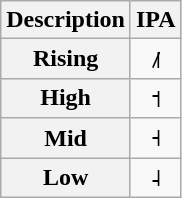<table class="wikitable" style="margin:.6em 0;text-align:center">
<tr>
<th scope="col">Description</th>
<th scope="col">IPA</th>
</tr>
<tr>
<th scope="row">Rising</th>
<td>˩˥</td>
</tr>
<tr>
<th scope="row">High</th>
<td>˦</td>
</tr>
<tr>
<th scope="row">Mid</th>
<td>˧</td>
</tr>
<tr>
<th scope="row">Low</th>
<td>˨</td>
</tr>
</table>
